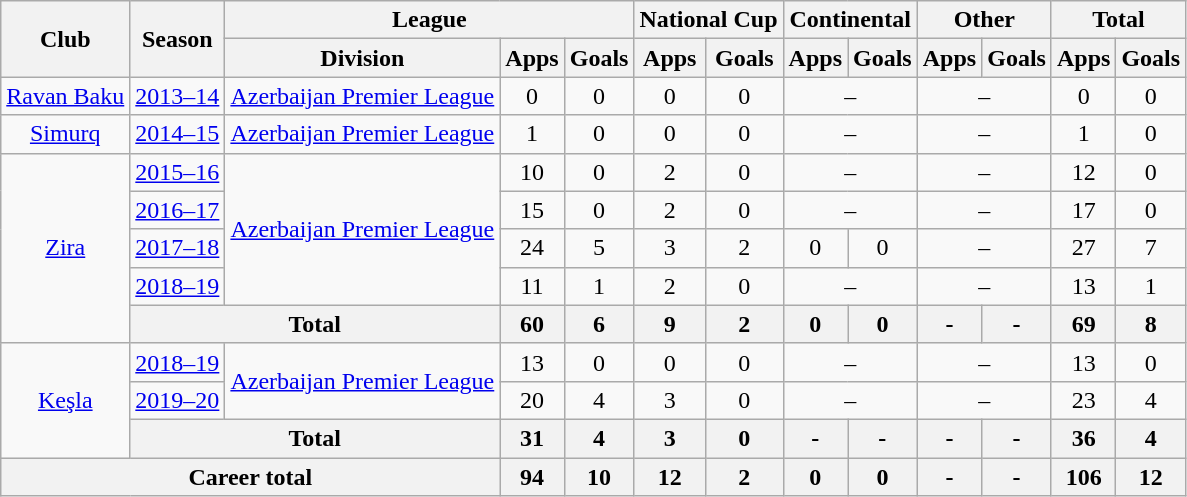<table class="wikitable" style="text-align: center">
<tr>
<th rowspan="2">Club</th>
<th rowspan="2">Season</th>
<th colspan="3">League</th>
<th colspan="2">National Cup</th>
<th colspan="2">Continental</th>
<th colspan="2">Other</th>
<th colspan="2">Total</th>
</tr>
<tr>
<th>Division</th>
<th>Apps</th>
<th>Goals</th>
<th>Apps</th>
<th>Goals</th>
<th>Apps</th>
<th>Goals</th>
<th>Apps</th>
<th>Goals</th>
<th>Apps</th>
<th>Goals</th>
</tr>
<tr>
<td><a href='#'>Ravan Baku</a></td>
<td><a href='#'>2013–14</a></td>
<td><a href='#'>Azerbaijan Premier League</a></td>
<td>0</td>
<td>0</td>
<td>0</td>
<td>0</td>
<td colspan="2">–</td>
<td colspan="2">–</td>
<td>0</td>
<td>0</td>
</tr>
<tr>
<td><a href='#'>Simurq</a></td>
<td><a href='#'>2014–15</a></td>
<td><a href='#'>Azerbaijan Premier League</a></td>
<td>1</td>
<td>0</td>
<td>0</td>
<td>0</td>
<td colspan="2">–</td>
<td colspan="2">–</td>
<td>1</td>
<td>0</td>
</tr>
<tr>
<td rowspan="5"><a href='#'>Zira</a></td>
<td><a href='#'>2015–16</a></td>
<td rowspan="4"><a href='#'>Azerbaijan Premier League</a></td>
<td>10</td>
<td>0</td>
<td>2</td>
<td>0</td>
<td colspan="2">–</td>
<td colspan="2">–</td>
<td>12</td>
<td>0</td>
</tr>
<tr>
<td><a href='#'>2016–17</a></td>
<td>15</td>
<td>0</td>
<td>2</td>
<td>0</td>
<td colspan="2">–</td>
<td colspan="2">–</td>
<td>17</td>
<td>0</td>
</tr>
<tr>
<td><a href='#'>2017–18</a></td>
<td>24</td>
<td>5</td>
<td>3</td>
<td>2</td>
<td>0</td>
<td>0</td>
<td colspan="2">–</td>
<td>27</td>
<td>7</td>
</tr>
<tr>
<td><a href='#'>2018–19</a></td>
<td>11</td>
<td>1</td>
<td>2</td>
<td>0</td>
<td colspan="2">–</td>
<td colspan="2">–</td>
<td>13</td>
<td>1</td>
</tr>
<tr>
<th colspan="2">Total</th>
<th>60</th>
<th>6</th>
<th>9</th>
<th>2</th>
<th>0</th>
<th>0</th>
<th>-</th>
<th>-</th>
<th>69</th>
<th>8</th>
</tr>
<tr>
<td rowspan="3"><a href='#'>Keşla</a></td>
<td><a href='#'>2018–19</a></td>
<td rowspan="2"><a href='#'>Azerbaijan Premier League</a></td>
<td>13</td>
<td>0</td>
<td>0</td>
<td>0</td>
<td colspan="2">–</td>
<td colspan="2">–</td>
<td>13</td>
<td>0</td>
</tr>
<tr>
<td><a href='#'>2019–20</a></td>
<td>20</td>
<td>4</td>
<td>3</td>
<td>0</td>
<td colspan="2">–</td>
<td colspan="2">–</td>
<td>23</td>
<td>4</td>
</tr>
<tr>
<th colspan="2">Total</th>
<th>31</th>
<th>4</th>
<th>3</th>
<th>0</th>
<th>-</th>
<th>-</th>
<th>-</th>
<th>-</th>
<th>36</th>
<th>4</th>
</tr>
<tr>
<th colspan="3">Career total</th>
<th>94</th>
<th>10</th>
<th>12</th>
<th>2</th>
<th>0</th>
<th>0</th>
<th>-</th>
<th>-</th>
<th>106</th>
<th>12</th>
</tr>
</table>
